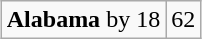<table class="wikitable" style="margin-left: auto; margin-right: auto; border: none;">
<tr align="center">
</tr>
<tr align="center">
<td><strong>Alabama</strong> by 18</td>
<td>62</td>
</tr>
</table>
